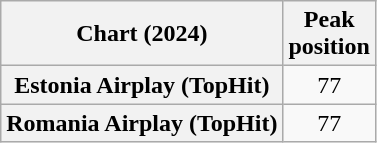<table class="wikitable sortable plainrowheaders" style="text-align:center">
<tr>
<th scope="col">Chart (2024)</th>
<th scope="col">Peak<br>position</th>
</tr>
<tr>
<th scope="row">Estonia Airplay (TopHit)</th>
<td>77</td>
</tr>
<tr>
<th scope="row">Romania Airplay (TopHit)</th>
<td>77</td>
</tr>
</table>
